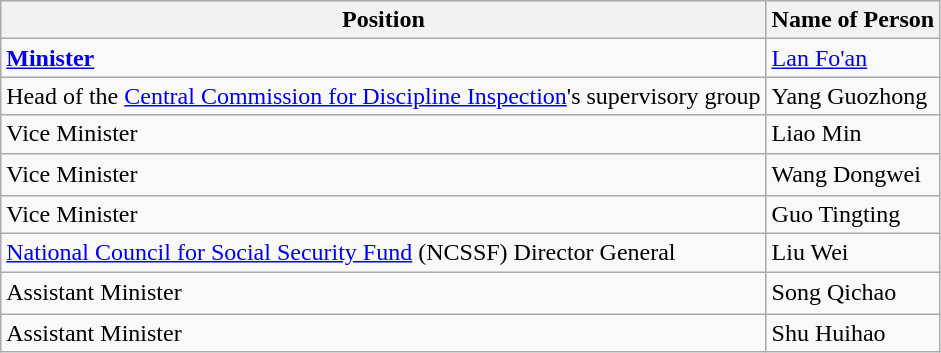<table class="wikitable">
<tr>
<th>Position</th>
<th>Name of Person</th>
</tr>
<tr>
<td><strong><a href='#'>Minister</a></strong></td>
<td><a href='#'>Lan Fo'an</a></td>
</tr>
<tr>
<td>Head of the <a href='#'>Central Commission for Discipline Inspection</a>'s supervisory group</td>
<td>Yang Guozhong</td>
</tr>
<tr>
<td>Vice Minister</td>
<td>Liao Min</td>
</tr>
<tr>
<td>Vice Minister　</td>
<td>Wang Dongwei</td>
</tr>
<tr>
<td>Vice Minister</td>
<td>Guo Tingting</td>
</tr>
<tr>
<td><a href='#'>National Council for Social Security Fund</a> (NCSSF) Director General</td>
<td>Liu Wei</td>
</tr>
<tr>
<td>Assistant Minister　</td>
<td>Song Qichao</td>
</tr>
<tr>
<td>Assistant Minister</td>
<td>Shu Huihao</td>
</tr>
</table>
